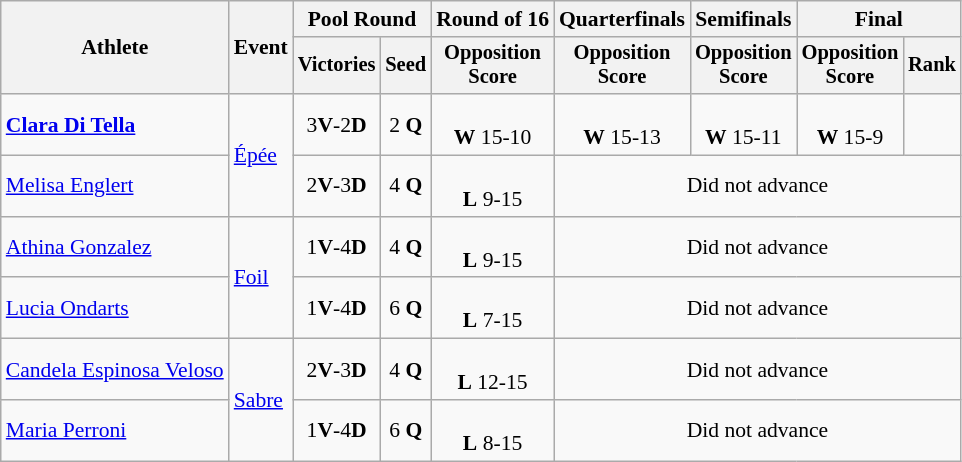<table class=wikitable style="font-size:90%">
<tr>
<th rowspan="2">Athlete</th>
<th rowspan="2">Event</th>
<th colspan=2>Pool Round</th>
<th>Round of 16</th>
<th>Quarterfinals</th>
<th>Semifinals</th>
<th colspan=2>Final</th>
</tr>
<tr style="font-size:95%">
<th>Victories</th>
<th>Seed</th>
<th>Opposition<br>Score</th>
<th>Opposition<br>Score</th>
<th>Opposition<br>Score</th>
<th>Opposition<br>Score</th>
<th>Rank</th>
</tr>
<tr align=center>
<td align=left><strong><a href='#'>Clara Di Tella</a></strong></td>
<td align=left rowspan=2><a href='#'>Épée</a></td>
<td>3<strong>V</strong>-2<strong>D</strong></td>
<td>2 <strong>Q</strong></td>
<td><br><strong>W</strong> 15-10</td>
<td><br><strong>W</strong> 15-13</td>
<td><br><strong>W</strong> 15-11</td>
<td><br><strong>W</strong> 15-9</td>
<td></td>
</tr>
<tr align=center>
<td align=left><a href='#'>Melisa Englert</a></td>
<td>2<strong>V</strong>-3<strong>D</strong></td>
<td>4 <strong>Q</strong></td>
<td><br><strong>L</strong> 9-15</td>
<td colspan=4>Did not advance</td>
</tr>
<tr align=center>
<td align=left><a href='#'>Athina Gonzalez</a></td>
<td align=left rowspan=2><a href='#'>Foil</a></td>
<td>1<strong>V</strong>-4<strong>D</strong></td>
<td>4 <strong>Q</strong></td>
<td><br><strong>L</strong> 9-15</td>
<td colspan=4>Did not advance</td>
</tr>
<tr align=center>
<td align=left><a href='#'>Lucia Ondarts</a></td>
<td>1<strong>V</strong>-4<strong>D</strong></td>
<td>6 <strong>Q</strong></td>
<td><br><strong>L</strong> 7-15</td>
<td colspan=4>Did not advance</td>
</tr>
<tr align=center>
<td align=left><a href='#'>Candela Espinosa Veloso</a></td>
<td align=left rowspan=2><a href='#'>Sabre</a></td>
<td>2<strong>V</strong>-3<strong>D</strong></td>
<td>4 <strong>Q</strong></td>
<td><br><strong>L</strong> 12-15</td>
<td colspan=4>Did not advance</td>
</tr>
<tr align=center>
<td align=left><a href='#'>Maria Perroni</a></td>
<td>1<strong>V</strong>-4<strong>D</strong></td>
<td>6 <strong>Q</strong></td>
<td><br><strong>L</strong> 8-15</td>
<td colspan=4>Did not advance</td>
</tr>
</table>
